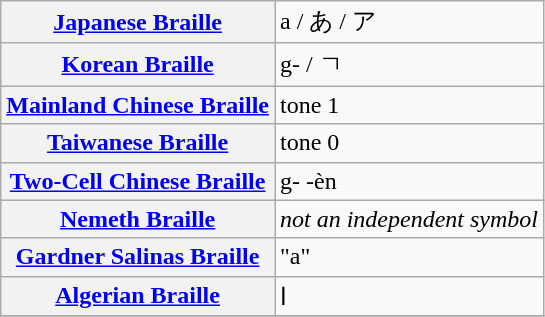<table class="wikitable">
<tr>
<th align=left><a href='#'>Japanese Braille</a></th>
<td>a / あ / ア</td>
</tr>
<tr>
<th align=left><a href='#'>Korean Braille</a></th>
<td>g- / ㄱ</td>
</tr>
<tr>
<th align=left><a href='#'>Mainland Chinese Braille</a></th>
<td>tone 1</td>
</tr>
<tr>
<th align=left><a href='#'>Taiwanese Braille</a></th>
<td>tone 0</td>
</tr>
<tr>
<th align=left><a href='#'>Two-Cell Chinese Braille</a></th>
<td>g- -èn</td>
</tr>
<tr>
<th align=left><a href='#'>Nemeth Braille</a></th>
<td><em>not an independent symbol</em></td>
</tr>
<tr>
<th align=left><a href='#'>Gardner Salinas Braille</a></th>
<td>"a"</td>
</tr>
<tr>
<th align=left><a href='#'>Algerian Braille</a></th>
<td>ا ‎</td>
</tr>
<tr>
</tr>
</table>
